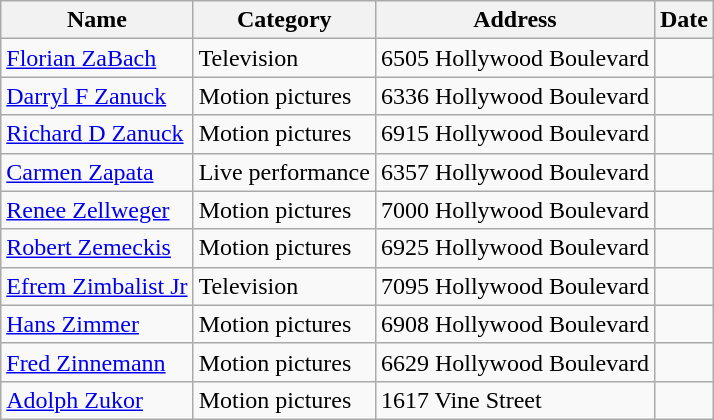<table class="wikitable sortable" style="font-size: 100%;">
<tr>
<th>Name</th>
<th>Category</th>
<th>Address</th>
<th>Date</th>
</tr>
<tr>
<td><a href='#'>Florian ZaBach</a></td>
<td>Television</td>
<td>6505 Hollywood Boulevard</td>
<td></td>
</tr>
<tr>
<td><a href='#'>Darryl F Zanuck</a></td>
<td>Motion pictures</td>
<td>6336 Hollywood Boulevard</td>
<td></td>
</tr>
<tr>
<td><a href='#'>Richard D Zanuck</a></td>
<td>Motion pictures</td>
<td>6915 Hollywood Boulevard</td>
<td></td>
</tr>
<tr>
<td><a href='#'>Carmen Zapata</a></td>
<td>Live performance</td>
<td>6357 Hollywood Boulevard</td>
<td></td>
</tr>
<tr>
<td><a href='#'>Renee Zellweger</a></td>
<td>Motion pictures</td>
<td>7000 Hollywood Boulevard</td>
<td></td>
</tr>
<tr>
<td><a href='#'>Robert Zemeckis</a></td>
<td>Motion pictures</td>
<td>6925 Hollywood Boulevard</td>
<td></td>
</tr>
<tr>
<td><a href='#'>Efrem Zimbalist Jr</a></td>
<td>Television</td>
<td>7095 Hollywood Boulevard</td>
<td></td>
</tr>
<tr>
<td><a href='#'>Hans Zimmer</a></td>
<td>Motion pictures</td>
<td>6908 Hollywood Boulevard</td>
<td></td>
</tr>
<tr>
<td><a href='#'>Fred Zinnemann</a></td>
<td>Motion pictures</td>
<td>6629 Hollywood Boulevard</td>
<td></td>
</tr>
<tr>
<td><a href='#'>Adolph Zukor</a></td>
<td>Motion pictures</td>
<td>1617 Vine Street</td>
<td></td>
</tr>
</table>
